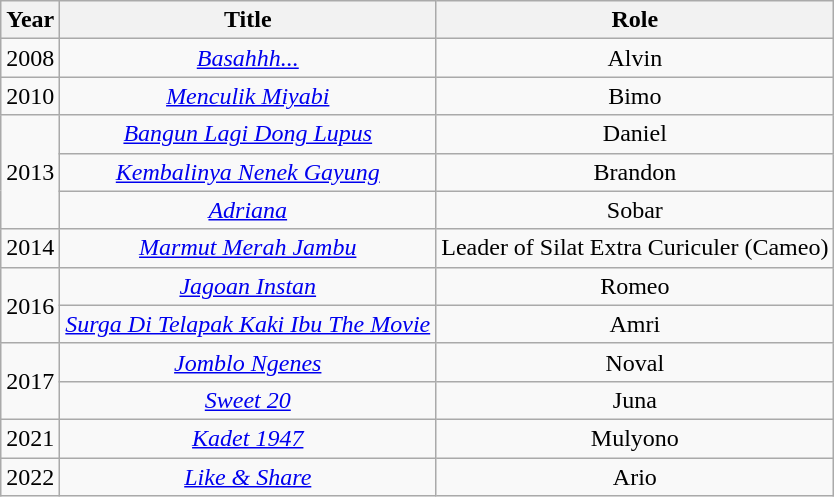<table class="wikitable" style="text-align:center">
<tr>
<th>Year</th>
<th>Title</th>
<th>Role</th>
</tr>
<tr>
<td>2008</td>
<td><em><a href='#'>Basahhh...</a></em></td>
<td>Alvin</td>
</tr>
<tr>
<td>2010</td>
<td><em><a href='#'>Menculik Miyabi</a></em></td>
<td>Bimo</td>
</tr>
<tr>
<td rowspan="3">2013</td>
<td><em><a href='#'>Bangun Lagi Dong Lupus</a></em></td>
<td>Daniel</td>
</tr>
<tr>
<td><em><a href='#'>Kembalinya Nenek Gayung</a></em></td>
<td>Brandon</td>
</tr>
<tr>
<td><em><a href='#'>Adriana</a></em></td>
<td>Sobar</td>
</tr>
<tr>
<td>2014</td>
<td><em><a href='#'>Marmut Merah Jambu</a></em></td>
<td>Leader of Silat Extra Curiculer (Cameo)</td>
</tr>
<tr>
<td rowspan="2">2016</td>
<td><em><a href='#'>Jagoan Instan</a></em></td>
<td>Romeo</td>
</tr>
<tr>
<td><em><a href='#'>Surga Di Telapak Kaki Ibu The Movie</a></em></td>
<td>Amri</td>
</tr>
<tr>
<td rowspan="2">2017</td>
<td><em><a href='#'>Jomblo Ngenes</a></em></td>
<td>Noval</td>
</tr>
<tr>
<td><em><a href='#'>Sweet 20</a></em></td>
<td>Juna</td>
</tr>
<tr>
<td>2021</td>
<td><em><a href='#'>Kadet 1947</a></em></td>
<td>Mulyono</td>
</tr>
<tr>
<td>2022</td>
<td><em><a href='#'>Like & Share</a></em></td>
<td>Ario</td>
</tr>
</table>
